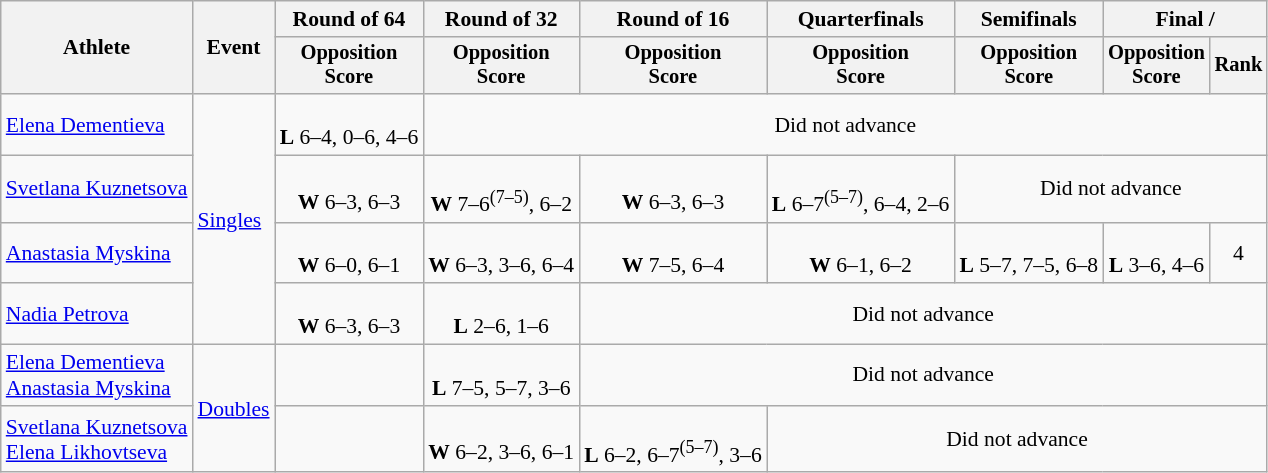<table class=wikitable style="font-size:90%">
<tr>
<th rowspan="2">Athlete</th>
<th rowspan="2">Event</th>
<th>Round of 64</th>
<th>Round of 32</th>
<th>Round of 16</th>
<th>Quarterfinals</th>
<th>Semifinals</th>
<th colspan=2>Final / </th>
</tr>
<tr style="font-size:95%">
<th>Opposition<br>Score</th>
<th>Opposition<br>Score</th>
<th>Opposition<br>Score</th>
<th>Opposition<br>Score</th>
<th>Opposition<br>Score</th>
<th>Opposition<br>Score</th>
<th>Rank</th>
</tr>
<tr align=center>
<td align=left><a href='#'>Elena Dementieva</a></td>
<td align=left rowspan=4><a href='#'>Singles</a></td>
<td><br><strong>L</strong> 6–4, 0–6, 4–6</td>
<td colspan=6>Did not advance</td>
</tr>
<tr align=center>
<td align=left><a href='#'>Svetlana Kuznetsova</a></td>
<td><br><strong>W</strong> 6–3, 6–3</td>
<td><br><strong>W</strong> 7–6<sup>(7–5)</sup>, 6–2</td>
<td><br><strong>W</strong> 6–3, 6–3</td>
<td><br><strong>L</strong> 6–7<sup>(5–7)</sup>, 6–4, 2–6</td>
<td colspan=3>Did not advance</td>
</tr>
<tr align=center>
<td align=left><a href='#'>Anastasia Myskina</a></td>
<td><br><strong>W</strong> 6–0, 6–1</td>
<td><br><strong>W</strong> 6–3, 3–6, 6–4</td>
<td><br><strong>W</strong> 7–5, 6–4</td>
<td><br><strong>W</strong> 6–1, 6–2</td>
<td><br><strong>L</strong> 5–7, 7–5, 6–8</td>
<td><br><strong>L</strong> 3–6, 4–6</td>
<td>4</td>
</tr>
<tr align=center>
<td align=left><a href='#'>Nadia Petrova</a></td>
<td><br><strong>W</strong> 6–3, 6–3</td>
<td><br><strong>L</strong> 2–6, 1–6</td>
<td colspan=5>Did not advance</td>
</tr>
<tr align=center>
<td align=left><a href='#'>Elena Dementieva</a><br><a href='#'>Anastasia Myskina</a></td>
<td align=left rowspan=2><a href='#'>Doubles</a></td>
<td></td>
<td><br><strong>L</strong> 7–5, 5–7, 3–6</td>
<td colspan=5>Did not advance</td>
</tr>
<tr align=center>
<td align=left><a href='#'>Svetlana Kuznetsova</a><br><a href='#'>Elena Likhovtseva</a></td>
<td></td>
<td><br><strong>W</strong> 6–2, 3–6, 6–1</td>
<td><br><strong>L</strong> 6–2, 6–7<sup>(5–7)</sup>, 3–6</td>
<td colspan=4>Did not advance</td>
</tr>
</table>
